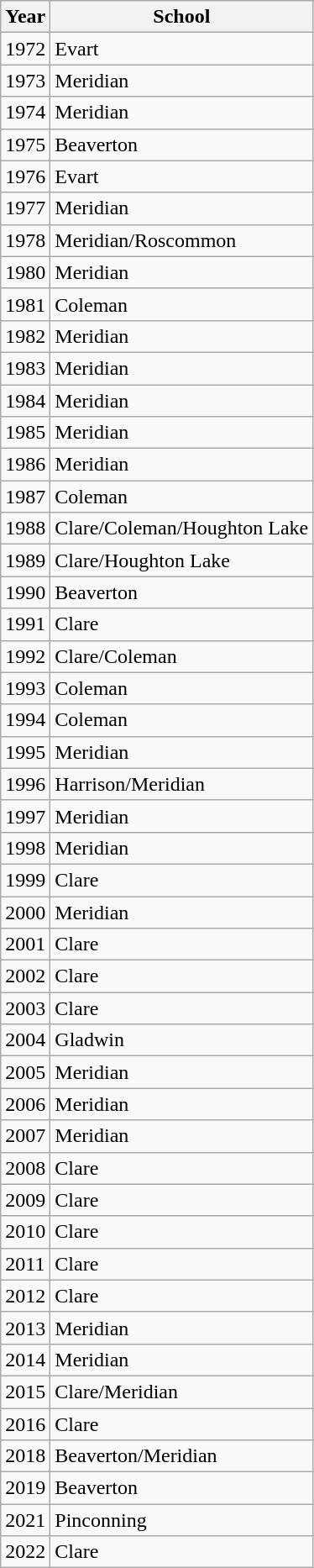<table class="wikitable mw-collapsible mw-collapsed">
<tr>
<th>Year</th>
<th>School</th>
</tr>
<tr>
<td>1972</td>
<td>Evart</td>
</tr>
<tr>
<td>1973</td>
<td>Meridian</td>
</tr>
<tr>
<td>1974</td>
<td>Meridian</td>
</tr>
<tr>
<td>1975</td>
<td>Beaverton</td>
</tr>
<tr>
<td>1976</td>
<td>Evart</td>
</tr>
<tr>
<td>1977</td>
<td>Meridian</td>
</tr>
<tr>
<td>1978</td>
<td>Meridian/Roscommon</td>
</tr>
<tr>
<td>1980</td>
<td>Meridian</td>
</tr>
<tr>
<td>1981</td>
<td>Coleman</td>
</tr>
<tr>
<td>1982</td>
<td>Meridian</td>
</tr>
<tr>
<td>1983</td>
<td>Meridian</td>
</tr>
<tr>
<td>1984</td>
<td>Meridian</td>
</tr>
<tr>
<td>1985</td>
<td>Meridian</td>
</tr>
<tr>
<td>1986</td>
<td>Meridian</td>
</tr>
<tr>
<td>1987</td>
<td>Coleman</td>
</tr>
<tr>
<td>1988</td>
<td>Clare/Coleman/Houghton Lake</td>
</tr>
<tr>
<td>1989</td>
<td>Clare/Houghton Lake</td>
</tr>
<tr>
<td>1990</td>
<td>Beaverton</td>
</tr>
<tr>
<td>1991</td>
<td>Clare</td>
</tr>
<tr>
<td>1992</td>
<td>Clare/Coleman</td>
</tr>
<tr>
<td>1993</td>
<td>Coleman</td>
</tr>
<tr>
<td>1994</td>
<td>Coleman</td>
</tr>
<tr>
<td>1995</td>
<td>Meridian</td>
</tr>
<tr>
<td>1996</td>
<td>Harrison/Meridian</td>
</tr>
<tr>
<td>1997</td>
<td>Meridian</td>
</tr>
<tr>
<td>1998</td>
<td>Meridian</td>
</tr>
<tr>
<td>1999</td>
<td>Clare</td>
</tr>
<tr>
<td>2000</td>
<td>Meridian</td>
</tr>
<tr>
<td>2001</td>
<td>Clare</td>
</tr>
<tr>
<td>2002</td>
<td>Clare</td>
</tr>
<tr>
<td>2003</td>
<td>Clare</td>
</tr>
<tr>
<td>2004</td>
<td>Gladwin</td>
</tr>
<tr>
<td>2005</td>
<td>Meridian</td>
</tr>
<tr>
<td>2006</td>
<td>Meridian</td>
</tr>
<tr>
<td>2007</td>
<td>Meridian</td>
</tr>
<tr>
<td>2008</td>
<td>Clare</td>
</tr>
<tr>
<td>2009</td>
<td>Clare</td>
</tr>
<tr>
<td>2010</td>
<td>Clare</td>
</tr>
<tr>
<td>2011</td>
<td>Clare</td>
</tr>
<tr>
<td>2012</td>
<td>Clare</td>
</tr>
<tr>
<td>2013</td>
<td>Meridian</td>
</tr>
<tr>
<td>2014</td>
<td>Meridian</td>
</tr>
<tr>
<td>2015</td>
<td>Clare/Meridian</td>
</tr>
<tr>
<td>2016</td>
<td>Clare</td>
</tr>
<tr>
<td>2018</td>
<td>Beaverton/Meridian</td>
</tr>
<tr>
<td>2019</td>
<td>Beaverton</td>
</tr>
<tr>
<td>2021</td>
<td>Pinconning</td>
</tr>
<tr>
<td>2022</td>
<td>Clare</td>
</tr>
</table>
